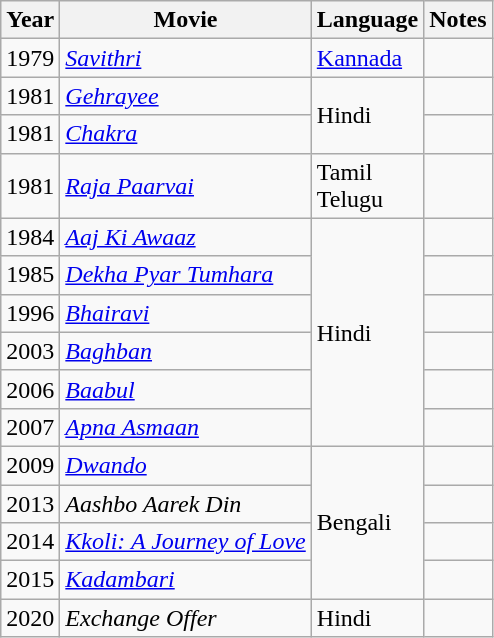<table class="wikitable">
<tr>
<th>Year</th>
<th>Movie</th>
<th>Language</th>
<th>Notes</th>
</tr>
<tr>
<td>1979</td>
<td><em><a href='#'>Savithri</a></em></td>
<td><a href='#'>Kannada</a></td>
<td></td>
</tr>
<tr>
<td>1981</td>
<td><em><a href='#'>Gehrayee</a></em></td>
<td rowspan="2">Hindi</td>
<td></td>
</tr>
<tr>
<td>1981</td>
<td><em><a href='#'>Chakra</a></em></td>
<td></td>
</tr>
<tr>
<td>1981</td>
<td><em><a href='#'>Raja Paarvai</a></em></td>
<td>Tamil<br>Telugu</td>
<td></td>
</tr>
<tr>
<td>1984</td>
<td><em><a href='#'>Aaj Ki Awaaz</a></em></td>
<td rowspan="6">Hindi</td>
<td></td>
</tr>
<tr>
<td>1985</td>
<td><em><a href='#'>Dekha Pyar Tumhara</a></em></td>
<td></td>
</tr>
<tr>
<td>1996</td>
<td><em><a href='#'>Bhairavi</a></em></td>
<td></td>
</tr>
<tr>
<td>2003</td>
<td><em><a href='#'>Baghban</a></em></td>
<td></td>
</tr>
<tr>
<td>2006</td>
<td><em><a href='#'>Baabul</a></em></td>
<td></td>
</tr>
<tr>
<td>2007</td>
<td><em><a href='#'>Apna Asmaan</a></em></td>
<td></td>
</tr>
<tr>
<td>2009</td>
<td><em><a href='#'>Dwando</a></em></td>
<td rowspan="4">Bengali</td>
<td></td>
</tr>
<tr>
<td>2013</td>
<td><em>Aashbo Aarek Din</em></td>
<td></td>
</tr>
<tr>
<td>2014</td>
<td><em><a href='#'>Kkoli: A Journey of Love</a></em></td>
<td></td>
</tr>
<tr>
<td>2015</td>
<td><em><a href='#'>Kadambari</a></em></td>
<td></td>
</tr>
<tr>
<td>2020</td>
<td><em>Exchange Offer</em></td>
<td>Hindi</td>
<td></td>
</tr>
</table>
